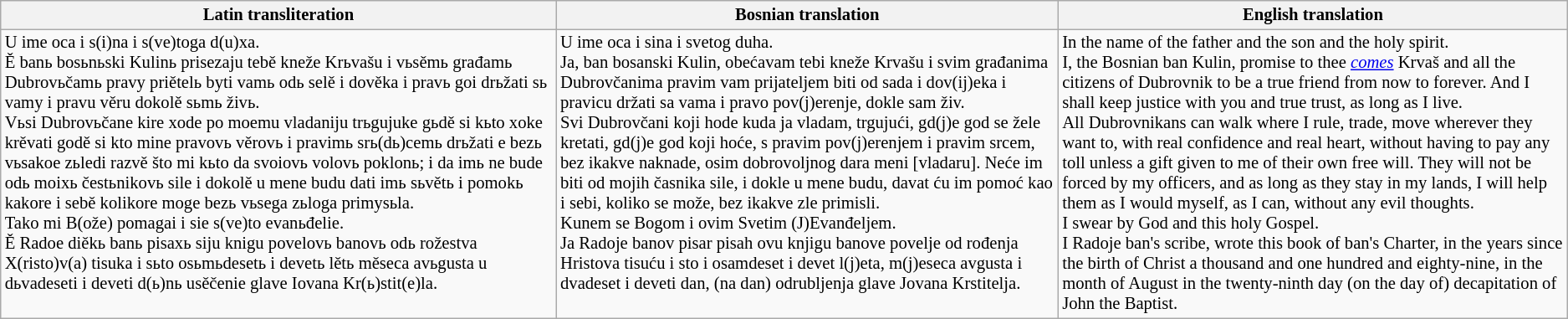<table class="wikitable" style="font-size: 86%;">
<tr>
<th scope="col">Latin transliteration</th>
<th scope="col">Bosnian translation</th>
<th scope="col">English translation</th>
</tr>
<tr>
<td valign="top">U ime oca i s(i)na i s(ve)toga d(u)xa.<br>Ě banь bosьnьski Kulinь prisezaju tebě kneže Krьvašu i vьsěmь građamь Dubrovьčamь pravy priětelь byti vamь odь selě i dověka i pravь goi drьžati sь vamy i pravu věru dokolě sьmь živь.<br>Vьsi Dubrovьčane kire xode po moemu vladaniju trьgujuke gьdě si kьto xoke krěvati godě si kto mine pravovь věrovь i pravimь srь(dь)cemь drьžati e bezь vьsakoe zьledi razvě što mi kьto da svoiovь volovь poklonь; i da imь ne bude odь moixь čestьnikovь sile i dokolě u mene budu dati imь sьvětь i pomokь kakore i sebě kolikore moge bezь vьsega zьloga primysьla.<br>Tako mi B(ože) pomagai i sie s(ve)to evanьđelie.<br>Ě Radoe diěkь banь pisaxь siju knigu povelovь banovь odь rožestva X(risto)v(a) tisuka i sьto osьmьdesetь i devetь lětь měseca avьgusta u dьvadeseti i deveti d(ь)nь usěčenie glave Iovana Kr(ь)stit(e)la.</td>
<td valign="top">U ime oca i sina i svetog duha.<br>Ja, ban bosanski Kulin, obećavam tebi kneže Krvašu i svim građanima Dubrovčanima pravim vam prijateljem biti od sada i dov(ij)eka i pravicu držati sa vama i pravo pov(j)erenje, dokle sam živ.<br>Svi Dubrovčani koji hode kuda ja vladam, trgujući, gd(j)e god se žele kretati, gd(j)e god koji hoće, s pravim pov(j)erenjem i pravim srcem, bez ikakve naknade, osim dobrovoljnog dara meni [vladaru]. Neće im biti od mojih časnika sile, i dokle u mene budu, davat ću im pomoć kao i sebi, koliko se može, bez ikakve zle primisli.<br>Kunem se Bogom i ovim Svetim (J)Evanđeljem.<br>Ja Radoje banov pisar pisah ovu knjigu banove povelje od rođenja Hristova tisuću i sto i osamdeset i devet l(j)eta, m(j)eseca avgusta i dvadeset i deveti dan, (na dan) odrubljenja glave Jovana Krstitelja.</td>
<td valign="top">In the name of the father and the son and the holy spirit.<br>I, the Bosnian ban Kulin, promise to thee <em><a href='#'>comes</a></em> Krvaš and all the citizens of Dubrovnik to be a true friend from now to forever. And I shall keep justice with you and true trust, as long as I live.<br>All Dubrovnikans can walk where I rule, trade, move wherever they want to, with real confidence and real heart, without having to pay any toll unless a gift given to me of their own free will. They will not be forced by my officers, and as long as they stay in my lands, I will help them as I would myself, as I can, without any evil thoughts.<br>I swear by God and this holy Gospel.<br>I Radoje ban's scribe, wrote this book of ban's Charter, in the years since the birth of Christ a thousand and one hundred and eighty-nine, in the month of August in the twenty-ninth day (on the day of) decapitation of John the Baptist.</td>
</tr>
</table>
